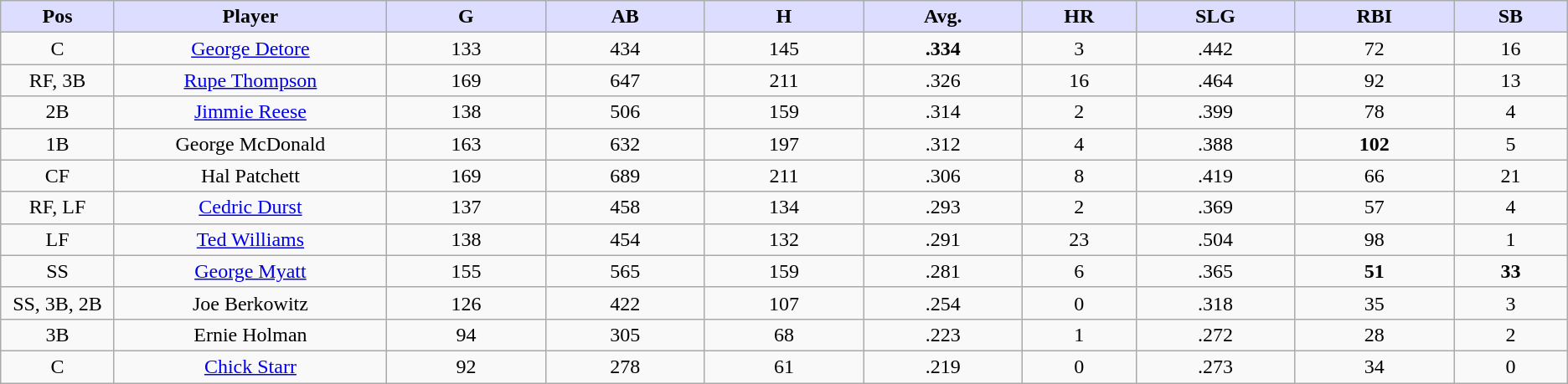<table class="wikitable sortable">
<tr>
<th style="background:#ddf; width:5%;">Pos</th>
<th style="background:#ddf; width:12%;">Player</th>
<th style="background:#ddf; width:7%;">G</th>
<th style="background:#ddf; width:7%;">AB</th>
<th style="background:#ddf; width:7%;">H</th>
<th style="background:#ddf; width:7%;">Avg.</th>
<th style="background:#ddf; width:5%;">HR</th>
<th style="background:#ddf; width:7%;">SLG</th>
<th style="background:#ddf; width:7%;">RBI</th>
<th style="background:#ddf; width:5%;">SB</th>
</tr>
<tr style="text-align:center;">
<td>C</td>
<td><a href='#'>George Detore</a></td>
<td>133</td>
<td>434</td>
<td>145</td>
<td><strong>.334</strong></td>
<td>3</td>
<td>.442</td>
<td>72</td>
<td>16</td>
</tr>
<tr style="text-align:center;">
<td>RF, 3B</td>
<td><a href='#'>Rupe Thompson</a></td>
<td>169</td>
<td>647</td>
<td>211</td>
<td>.326</td>
<td>16</td>
<td>.464</td>
<td>92</td>
<td>13</td>
</tr>
<tr style="text-align:center;">
<td>2B</td>
<td><a href='#'>Jimmie Reese</a></td>
<td>138</td>
<td>506</td>
<td>159</td>
<td>.314</td>
<td>2</td>
<td>.399</td>
<td>78</td>
<td>4</td>
</tr>
<tr style="text-align:center;">
<td>1B</td>
<td>George McDonald</td>
<td>163</td>
<td>632</td>
<td>197</td>
<td>.312</td>
<td>4</td>
<td>.388</td>
<td><strong>102</strong></td>
<td>5</td>
</tr>
<tr style="text-align:center;">
<td>CF</td>
<td>Hal Patchett</td>
<td>169</td>
<td>689</td>
<td>211</td>
<td>.306</td>
<td>8</td>
<td>.419</td>
<td>66</td>
<td>21</td>
</tr>
<tr style="text-align:center;">
<td>RF, LF</td>
<td><a href='#'>Cedric Durst</a></td>
<td>137</td>
<td>458</td>
<td>134</td>
<td>.293</td>
<td>2</td>
<td>.369</td>
<td>57</td>
<td>4</td>
</tr>
<tr style="text-align:center;">
<td>LF</td>
<td><a href='#'>Ted Williams</a></td>
<td>138</td>
<td>454</td>
<td>132</td>
<td>.291</td>
<td>23</td>
<td>.504</td>
<td>98</td>
<td>1</td>
</tr>
<tr style="text-align:center;">
<td>SS</td>
<td><a href='#'>George Myatt</a></td>
<td>155</td>
<td>565</td>
<td>159</td>
<td>.281</td>
<td>6</td>
<td>.365</td>
<td><strong>51</strong></td>
<td><strong>33</strong></td>
</tr>
<tr style="text-align:center;">
<td>SS, 3B, 2B</td>
<td>Joe Berkowitz</td>
<td>126</td>
<td>422</td>
<td>107</td>
<td>.254</td>
<td>0</td>
<td>.318</td>
<td>35</td>
<td>3</td>
</tr>
<tr style="text-align:center;">
<td>3B</td>
<td>Ernie Holman</td>
<td>94</td>
<td>305</td>
<td>68</td>
<td>.223</td>
<td>1</td>
<td>.272</td>
<td>28</td>
<td>2</td>
</tr>
<tr style="text-align:center;">
<td>C</td>
<td><a href='#'>Chick Starr</a></td>
<td>92</td>
<td>278</td>
<td>61</td>
<td>.219</td>
<td>0</td>
<td>.273</td>
<td>34</td>
<td>0</td>
</tr>
</table>
